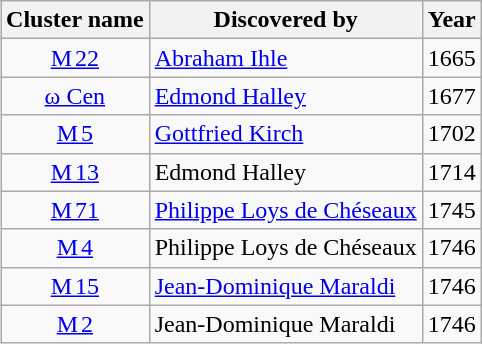<table class="wikitable" style="margin-top: 0px; margin-left: 0.5em;" align="right">
<tr>
<th>Cluster name</th>
<th>Discovered by</th>
<th>Year</th>
</tr>
<tr>
<td style="text-align: center;"><a href='#'>M 22</a></td>
<td><a href='#'>Abraham Ihle</a></td>
<td>1665</td>
</tr>
<tr>
<td style="text-align: center;"><a href='#'>ω Cen</a></td>
<td><a href='#'>Edmond Halley</a></td>
<td>1677</td>
</tr>
<tr>
<td style="text-align: center;"><a href='#'>M 5</a></td>
<td><a href='#'>Gottfried Kirch</a></td>
<td>1702</td>
</tr>
<tr>
<td style="text-align: center;"><a href='#'>M 13</a></td>
<td>Edmond Halley</td>
<td>1714</td>
</tr>
<tr>
<td style="text-align: center;"><a href='#'>M 71</a></td>
<td><a href='#'>Philippe Loys de Chéseaux</a></td>
<td>1745</td>
</tr>
<tr>
<td style="text-align: center;"><a href='#'>M 4</a></td>
<td>Philippe Loys de Chéseaux</td>
<td>1746</td>
</tr>
<tr>
<td style="text-align: center;"><a href='#'>M 15</a></td>
<td><a href='#'>Jean-Dominique Maraldi</a></td>
<td>1746</td>
</tr>
<tr>
<td style="text-align: center;"><a href='#'>M 2</a></td>
<td>Jean-Dominique Maraldi</td>
<td>1746</td>
</tr>
</table>
